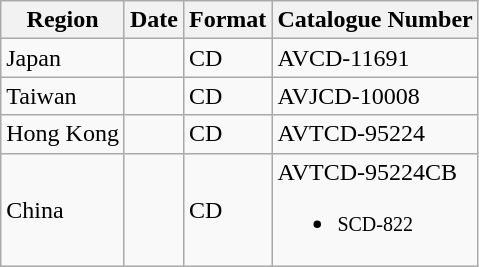<table class="wikitable">
<tr>
<th>Region</th>
<th>Date</th>
<th>Format</th>
<th>Catalogue Number</th>
</tr>
<tr>
<td>Japan</td>
<td></td>
<td>CD</td>
<td>AVCD-11691</td>
</tr>
<tr>
<td>Taiwan</td>
<td></td>
<td>CD</td>
<td>AVJCD-10008</td>
</tr>
<tr>
<td>Hong Kong</td>
<td></td>
<td>CD</td>
<td>AVTCD-95224</td>
</tr>
<tr>
<td>China</td>
<td></td>
<td>CD</td>
<td>AVTCD-95224CB<br><ul><li><small>SCD-822</small></li></ul></td>
</tr>
</table>
